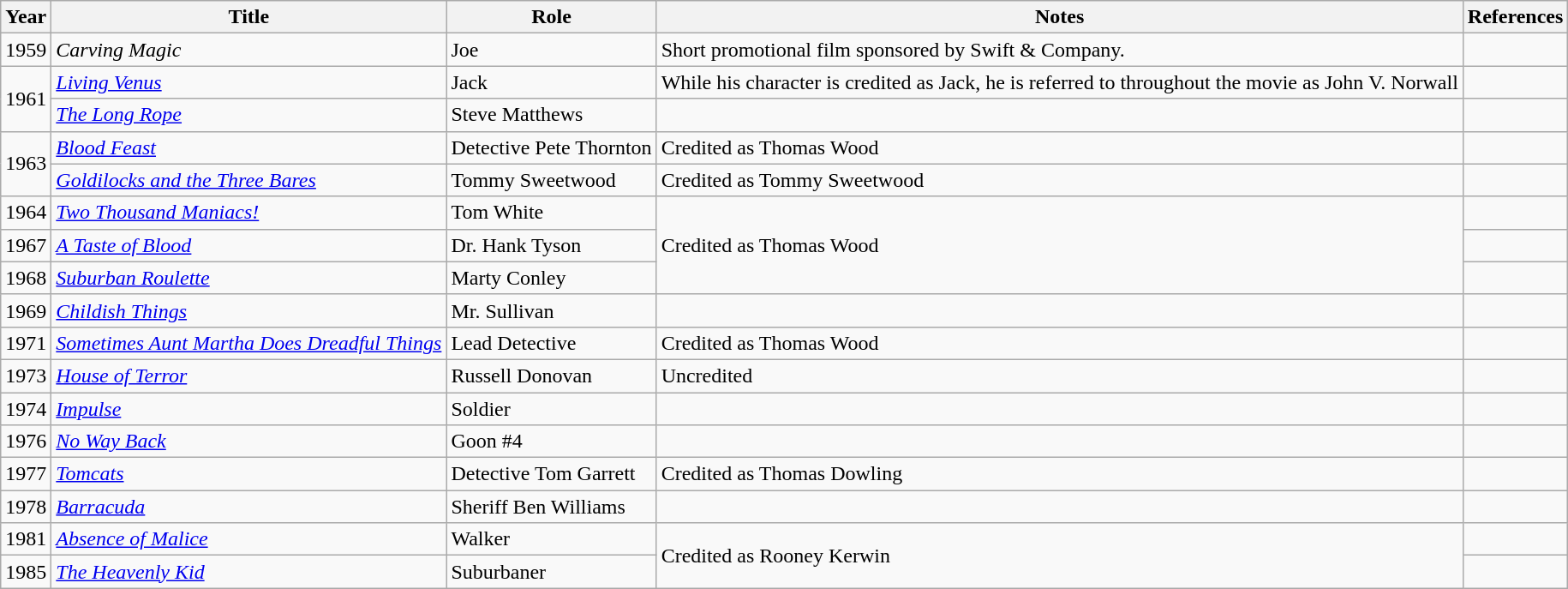<table class="wikitable">
<tr>
<th>Year</th>
<th>Title</th>
<th>Role</th>
<th>Notes</th>
<th>References</th>
</tr>
<tr>
<td>1959</td>
<td><em>Carving Magic</em></td>
<td>Joe</td>
<td>Short promotional film sponsored by Swift & Company.</td>
<td></td>
</tr>
<tr>
<td rowspan="2">1961</td>
<td><em><a href='#'>Living Venus</a></em></td>
<td>Jack</td>
<td>While his character is credited as Jack, he is referred to throughout the movie as John V. Norwall</td>
<td></td>
</tr>
<tr>
<td><em><a href='#'>The Long Rope</a></em></td>
<td>Steve Matthews</td>
<td></td>
<td></td>
</tr>
<tr>
<td rowspan="2">1963</td>
<td><em><a href='#'>Blood Feast</a></em></td>
<td>Detective Pete Thornton</td>
<td>Credited as Thomas Wood</td>
<td></td>
</tr>
<tr>
<td><em><a href='#'>Goldilocks and the Three Bares</a></em></td>
<td>Tommy Sweetwood</td>
<td>Credited as Tommy Sweetwood</td>
<td></td>
</tr>
<tr>
<td>1964</td>
<td><em><a href='#'>Two Thousand Maniacs!</a></em></td>
<td>Tom White</td>
<td rowspan ="3">Credited as Thomas Wood</td>
<td></td>
</tr>
<tr>
<td>1967</td>
<td><em><a href='#'>A Taste of Blood</a></em></td>
<td>Dr. Hank Tyson</td>
<td></td>
</tr>
<tr>
<td>1968</td>
<td><em><a href='#'>Suburban Roulette</a></em></td>
<td>Marty Conley</td>
<td></td>
</tr>
<tr>
<td>1969</td>
<td><em><a href='#'>Childish Things</a></em></td>
<td>Mr. Sullivan</td>
<td></td>
<td></td>
</tr>
<tr>
<td>1971</td>
<td><em><a href='#'>Sometimes Aunt Martha Does Dreadful Things</a></em></td>
<td>Lead Detective</td>
<td>Credited as Thomas Wood</td>
<td></td>
</tr>
<tr>
<td>1973</td>
<td><em><a href='#'>House of Terror</a></em></td>
<td>Russell Donovan</td>
<td>Uncredited</td>
</tr>
<tr>
<td>1974</td>
<td><em><a href='#'>Impulse</a></em></td>
<td>Soldier</td>
<td></td>
<td></td>
</tr>
<tr>
<td>1976</td>
<td><em><a href='#'>No Way Back</a></em></td>
<td>Goon #4</td>
<td></td>
<td></td>
</tr>
<tr>
<td>1977</td>
<td><em><a href='#'>Tomcats</a></em></td>
<td>Detective Tom Garrett</td>
<td>Credited as Thomas Dowling</td>
<td></td>
</tr>
<tr>
<td>1978</td>
<td><em><a href='#'>Barracuda</a></em></td>
<td>Sheriff Ben Williams</td>
<td></td>
<td></td>
</tr>
<tr>
<td>1981</td>
<td><em><a href='#'>Absence of Malice</a></em></td>
<td>Walker</td>
<td rowspan="2">Credited as Rooney Kerwin</td>
<td></td>
</tr>
<tr>
<td>1985</td>
<td><em><a href='#'>The Heavenly Kid</a></em></td>
<td>Suburbaner</td>
<td></td>
</tr>
</table>
